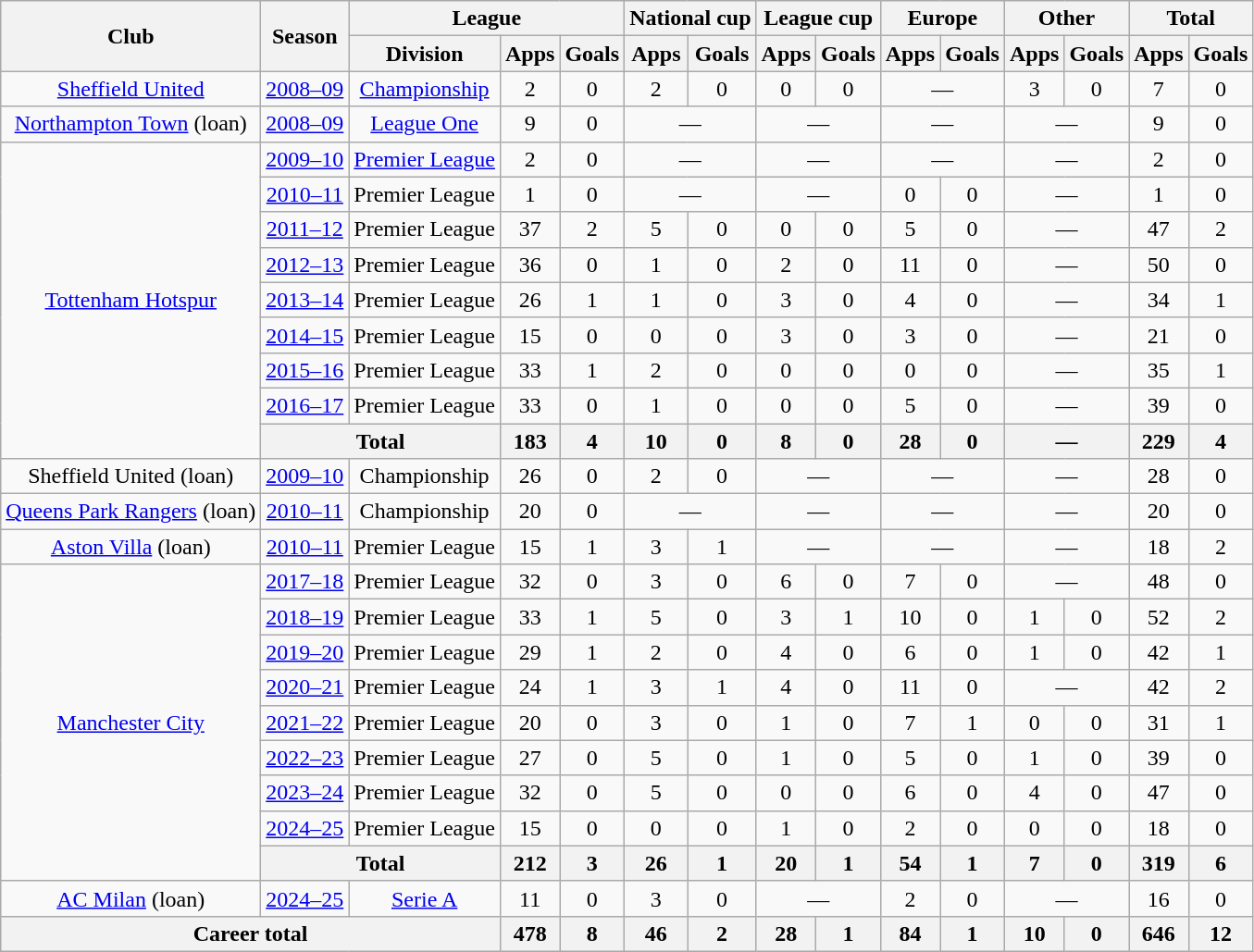<table class="wikitable" style="text-align: center;">
<tr>
<th rowspan="2">Club</th>
<th rowspan="2">Season</th>
<th colspan="3">League</th>
<th colspan="2">National cup</th>
<th colspan="2">League cup</th>
<th colspan="2">Europe</th>
<th colspan="2">Other</th>
<th colspan="2">Total</th>
</tr>
<tr>
<th>Division</th>
<th>Apps</th>
<th>Goals</th>
<th>Apps</th>
<th>Goals</th>
<th>Apps</th>
<th>Goals</th>
<th>Apps</th>
<th>Goals</th>
<th>Apps</th>
<th>Goals</th>
<th>Apps</th>
<th>Goals</th>
</tr>
<tr>
<td><a href='#'>Sheffield United</a></td>
<td><a href='#'>2008–09</a></td>
<td><a href='#'>Championship</a></td>
<td>2</td>
<td>0</td>
<td>2</td>
<td>0</td>
<td>0</td>
<td>0</td>
<td colspan="2">—</td>
<td>3</td>
<td>0</td>
<td>7</td>
<td>0</td>
</tr>
<tr>
<td><a href='#'>Northampton Town</a> (loan)</td>
<td><a href='#'>2008–09</a></td>
<td><a href='#'>League One</a></td>
<td>9</td>
<td>0</td>
<td colspan="2">—</td>
<td colspan="2">—</td>
<td colspan="2">—</td>
<td colspan="2">—</td>
<td>9</td>
<td>0</td>
</tr>
<tr>
<td rowspan="9"><a href='#'>Tottenham Hotspur</a></td>
<td><a href='#'>2009–10</a></td>
<td><a href='#'>Premier League</a></td>
<td>2</td>
<td>0</td>
<td colspan="2">—</td>
<td colspan="2">—</td>
<td colspan="2">—</td>
<td colspan="2">—</td>
<td>2</td>
<td>0</td>
</tr>
<tr>
<td><a href='#'>2010–11</a></td>
<td>Premier League</td>
<td>1</td>
<td>0</td>
<td colspan="2">—</td>
<td colspan="2">—</td>
<td>0</td>
<td>0</td>
<td colspan="2">—</td>
<td>1</td>
<td>0</td>
</tr>
<tr>
<td><a href='#'>2011–12</a></td>
<td>Premier League</td>
<td>37</td>
<td>2</td>
<td>5</td>
<td>0</td>
<td>0</td>
<td>0</td>
<td>5</td>
<td>0</td>
<td colspan="2">—</td>
<td>47</td>
<td>2</td>
</tr>
<tr>
<td><a href='#'>2012–13</a></td>
<td>Premier League</td>
<td>36</td>
<td>0</td>
<td>1</td>
<td>0</td>
<td>2</td>
<td>0</td>
<td>11</td>
<td>0</td>
<td colspan="2">—</td>
<td>50</td>
<td>0</td>
</tr>
<tr>
<td><a href='#'>2013–14</a></td>
<td>Premier League</td>
<td>26</td>
<td>1</td>
<td>1</td>
<td>0</td>
<td>3</td>
<td>0</td>
<td>4</td>
<td>0</td>
<td colspan="2">—</td>
<td>34</td>
<td>1</td>
</tr>
<tr>
<td><a href='#'>2014–15</a></td>
<td>Premier League</td>
<td>15</td>
<td>0</td>
<td>0</td>
<td>0</td>
<td>3</td>
<td>0</td>
<td>3</td>
<td>0</td>
<td colspan="2">—</td>
<td>21</td>
<td>0</td>
</tr>
<tr>
<td><a href='#'>2015–16</a></td>
<td>Premier League</td>
<td>33</td>
<td>1</td>
<td>2</td>
<td>0</td>
<td>0</td>
<td>0</td>
<td>0</td>
<td>0</td>
<td colspan="2">—</td>
<td>35</td>
<td>1</td>
</tr>
<tr>
<td><a href='#'>2016–17</a></td>
<td>Premier League</td>
<td>33</td>
<td>0</td>
<td>1</td>
<td>0</td>
<td>0</td>
<td>0</td>
<td>5</td>
<td>0</td>
<td colspan="2">—</td>
<td>39</td>
<td>0</td>
</tr>
<tr>
<th colspan="2">Total</th>
<th>183</th>
<th>4</th>
<th>10</th>
<th>0</th>
<th>8</th>
<th>0</th>
<th>28</th>
<th>0</th>
<th colspan="2">—</th>
<th>229</th>
<th>4</th>
</tr>
<tr>
<td>Sheffield United (loan)</td>
<td><a href='#'>2009–10</a></td>
<td>Championship</td>
<td>26</td>
<td>0</td>
<td>2</td>
<td>0</td>
<td colspan="2">—</td>
<td colspan="2">—</td>
<td colspan="2">—</td>
<td>28</td>
<td>0</td>
</tr>
<tr>
<td><a href='#'>Queens Park Rangers</a> (loan)</td>
<td><a href='#'>2010–11</a></td>
<td>Championship</td>
<td>20</td>
<td>0</td>
<td colspan="2">—</td>
<td colspan="2">—</td>
<td colspan="2">—</td>
<td colspan="2">—</td>
<td>20</td>
<td>0</td>
</tr>
<tr>
<td><a href='#'>Aston Villa</a> (loan)</td>
<td><a href='#'>2010–11</a></td>
<td>Premier League</td>
<td>15</td>
<td>1</td>
<td>3</td>
<td>1</td>
<td colspan="2">—</td>
<td colspan="2">—</td>
<td colspan="2">—</td>
<td>18</td>
<td>2</td>
</tr>
<tr>
<td rowspan="9"><a href='#'>Manchester City</a></td>
<td><a href='#'>2017–18</a></td>
<td>Premier League</td>
<td>32</td>
<td>0</td>
<td>3</td>
<td>0</td>
<td>6</td>
<td>0</td>
<td>7</td>
<td>0</td>
<td colspan="2">—</td>
<td>48</td>
<td>0</td>
</tr>
<tr>
<td><a href='#'>2018–19</a></td>
<td>Premier League</td>
<td>33</td>
<td>1</td>
<td>5</td>
<td>0</td>
<td>3</td>
<td>1</td>
<td>10</td>
<td>0</td>
<td>1</td>
<td>0</td>
<td>52</td>
<td>2</td>
</tr>
<tr>
<td><a href='#'>2019–20</a></td>
<td>Premier League</td>
<td>29</td>
<td>1</td>
<td>2</td>
<td>0</td>
<td>4</td>
<td>0</td>
<td>6</td>
<td>0</td>
<td>1</td>
<td>0</td>
<td>42</td>
<td>1</td>
</tr>
<tr>
<td><a href='#'>2020–21</a></td>
<td>Premier League</td>
<td>24</td>
<td>1</td>
<td>3</td>
<td>1</td>
<td>4</td>
<td>0</td>
<td>11</td>
<td>0</td>
<td colspan="2">—</td>
<td>42</td>
<td>2</td>
</tr>
<tr>
<td><a href='#'>2021–22</a></td>
<td>Premier League</td>
<td>20</td>
<td>0</td>
<td>3</td>
<td>0</td>
<td>1</td>
<td>0</td>
<td>7</td>
<td>1</td>
<td>0</td>
<td>0</td>
<td>31</td>
<td>1</td>
</tr>
<tr>
<td><a href='#'>2022–23</a></td>
<td>Premier League</td>
<td>27</td>
<td>0</td>
<td>5</td>
<td>0</td>
<td>1</td>
<td>0</td>
<td>5</td>
<td>0</td>
<td>1</td>
<td>0</td>
<td>39</td>
<td>0</td>
</tr>
<tr>
<td><a href='#'>2023–24</a></td>
<td>Premier League</td>
<td>32</td>
<td>0</td>
<td>5</td>
<td>0</td>
<td>0</td>
<td>0</td>
<td>6</td>
<td>0</td>
<td>4</td>
<td>0</td>
<td>47</td>
<td>0</td>
</tr>
<tr>
<td><a href='#'>2024–25</a></td>
<td>Premier League</td>
<td>15</td>
<td>0</td>
<td>0</td>
<td>0</td>
<td>1</td>
<td>0</td>
<td>2</td>
<td>0</td>
<td>0</td>
<td>0</td>
<td>18</td>
<td>0</td>
</tr>
<tr>
<th colspan="2">Total</th>
<th>212</th>
<th>3</th>
<th>26</th>
<th>1</th>
<th>20</th>
<th>1</th>
<th>54</th>
<th>1</th>
<th>7</th>
<th>0</th>
<th>319</th>
<th>6</th>
</tr>
<tr>
<td><a href='#'>AC Milan</a> (loan)</td>
<td><a href='#'>2024–25</a></td>
<td><a href='#'>Serie A</a></td>
<td>11</td>
<td>0</td>
<td>3</td>
<td>0</td>
<td colspan="2">—</td>
<td>2</td>
<td>0</td>
<td colspan="2">—</td>
<td>16</td>
<td>0</td>
</tr>
<tr>
<th colspan="3">Career total</th>
<th>478</th>
<th>8</th>
<th>46</th>
<th>2</th>
<th>28</th>
<th>1</th>
<th>84</th>
<th>1</th>
<th>10</th>
<th>0</th>
<th>646</th>
<th>12</th>
</tr>
</table>
